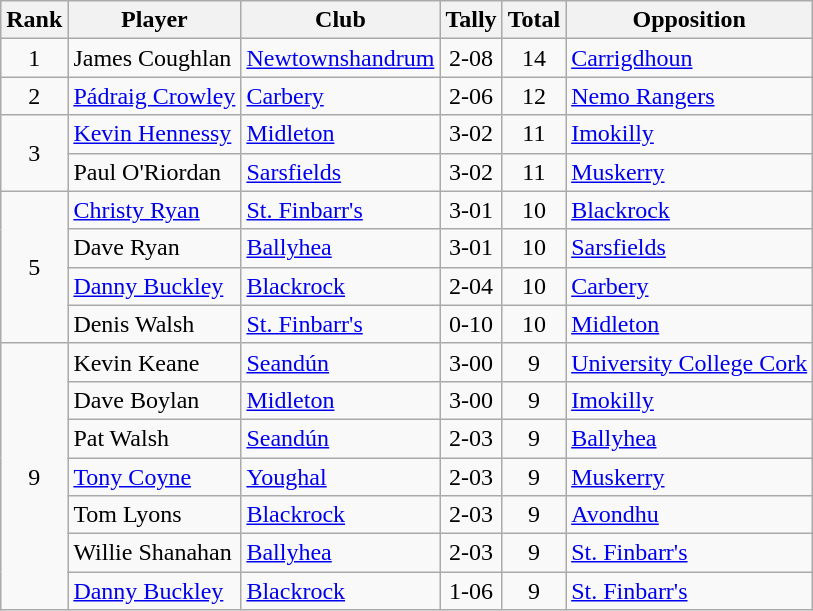<table class="wikitable">
<tr>
<th>Rank</th>
<th>Player</th>
<th>Club</th>
<th>Tally</th>
<th>Total</th>
<th>Opposition</th>
</tr>
<tr>
<td rowspan="1" style="text-align:center;">1</td>
<td>James Coughlan</td>
<td><a href='#'>Newtownshandrum</a></td>
<td align=center>2-08</td>
<td align=center>14</td>
<td><a href='#'>Carrigdhoun</a></td>
</tr>
<tr>
<td rowspan="1" style="text-align:center;">2</td>
<td><a href='#'>Pádraig Crowley</a></td>
<td><a href='#'>Carbery</a></td>
<td align=center>2-06</td>
<td align=center>12</td>
<td><a href='#'>Nemo Rangers</a></td>
</tr>
<tr>
<td rowspan="2" style="text-align:center;">3</td>
<td><a href='#'>Kevin Hennessy</a></td>
<td><a href='#'>Midleton</a></td>
<td align=center>3-02</td>
<td align=center>11</td>
<td><a href='#'>Imokilly</a></td>
</tr>
<tr>
<td>Paul O'Riordan</td>
<td><a href='#'>Sarsfields</a></td>
<td align=center>3-02</td>
<td align=center>11</td>
<td><a href='#'>Muskerry</a></td>
</tr>
<tr>
<td rowspan="4" style="text-align:center;">5</td>
<td><a href='#'>Christy Ryan</a></td>
<td><a href='#'>St. Finbarr's</a></td>
<td align=center>3-01</td>
<td align=center>10</td>
<td><a href='#'>Blackrock</a></td>
</tr>
<tr>
<td>Dave Ryan</td>
<td><a href='#'>Ballyhea</a></td>
<td align=center>3-01</td>
<td align=center>10</td>
<td><a href='#'>Sarsfields</a></td>
</tr>
<tr>
<td><a href='#'>Danny Buckley</a></td>
<td><a href='#'>Blackrock</a></td>
<td align=center>2-04</td>
<td align=center>10</td>
<td><a href='#'>Carbery</a></td>
</tr>
<tr>
<td>Denis Walsh</td>
<td><a href='#'>St. Finbarr's</a></td>
<td align=center>0-10</td>
<td align=center>10</td>
<td><a href='#'>Midleton</a></td>
</tr>
<tr>
<td rowspan="7" style="text-align:center;">9</td>
<td>Kevin Keane</td>
<td><a href='#'>Seandún</a></td>
<td align=center>3-00</td>
<td align=center>9</td>
<td><a href='#'>University College Cork</a></td>
</tr>
<tr>
<td>Dave Boylan</td>
<td><a href='#'>Midleton</a></td>
<td align=center>3-00</td>
<td align=center>9</td>
<td><a href='#'>Imokilly</a></td>
</tr>
<tr>
<td>Pat Walsh</td>
<td><a href='#'>Seandún</a></td>
<td align=center>2-03</td>
<td align=center>9</td>
<td><a href='#'>Ballyhea</a></td>
</tr>
<tr>
<td><a href='#'>Tony Coyne</a></td>
<td><a href='#'>Youghal</a></td>
<td align=center>2-03</td>
<td align=center>9</td>
<td><a href='#'>Muskerry</a></td>
</tr>
<tr>
<td>Tom Lyons</td>
<td><a href='#'>Blackrock</a></td>
<td align=center>2-03</td>
<td align=center>9</td>
<td><a href='#'>Avondhu</a></td>
</tr>
<tr>
<td>Willie Shanahan</td>
<td><a href='#'>Ballyhea</a></td>
<td align=center>2-03</td>
<td align=center>9</td>
<td><a href='#'>St. Finbarr's</a></td>
</tr>
<tr>
<td><a href='#'>Danny Buckley</a></td>
<td><a href='#'>Blackrock</a></td>
<td align=center>1-06</td>
<td align=center>9</td>
<td><a href='#'>St. Finbarr's</a></td>
</tr>
</table>
